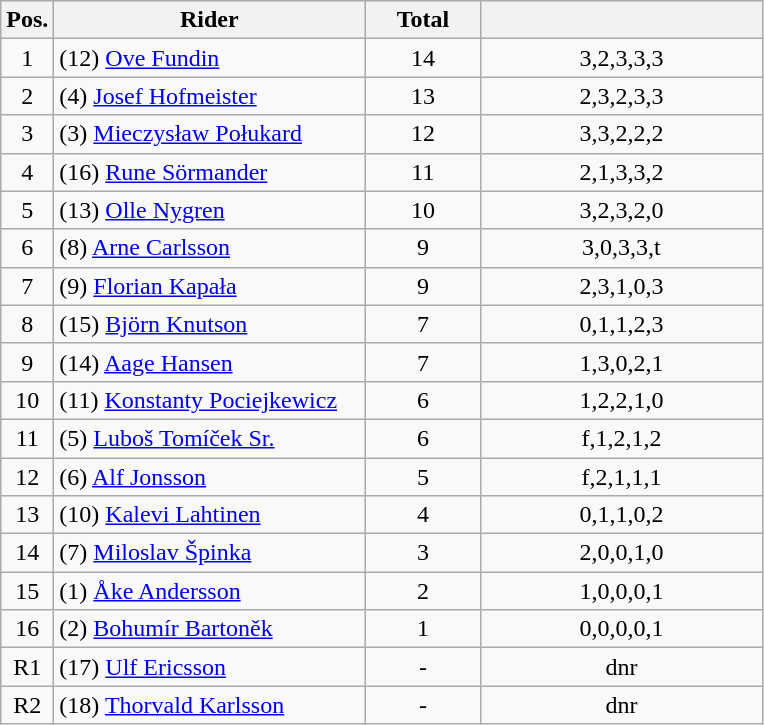<table class=wikitable>
<tr>
<th width=25px>Pos.</th>
<th style="width:200px;">Rider</th>
<th width=70px>Total</th>
<th width=180px></th>
</tr>
<tr align=center >
<td>1</td>
<td align=left>(12) <a href='#'>Ove Fundin</a></td>
<td>14</td>
<td>3,2,3,3,3</td>
</tr>
<tr align=center >
<td>2</td>
<td align=left>(4) <a href='#'>Josef Hofmeister</a></td>
<td>13</td>
<td>2,3,2,3,3</td>
</tr>
<tr align=center >
<td>3</td>
<td align=left>(3) <a href='#'>Mieczysław Połukard</a></td>
<td>12</td>
<td>3,3,2,2,2</td>
</tr>
<tr align=center >
<td>4</td>
<td align=left>(16) <a href='#'>Rune Sörmander</a></td>
<td>11</td>
<td>2,1,3,3,2</td>
</tr>
<tr align=center >
<td>5</td>
<td align=left>(13) <a href='#'>Olle Nygren</a></td>
<td>10</td>
<td>3,2,3,2,0</td>
</tr>
<tr align=center >
<td>6</td>
<td align=left>(8) <a href='#'>Arne Carlsson</a></td>
<td>9</td>
<td>3,0,3,3,t</td>
</tr>
<tr align=center >
<td>7</td>
<td align=left>(9) <a href='#'>Florian Kapała</a></td>
<td>9</td>
<td>2,3,1,0,3</td>
</tr>
<tr align=center>
<td>8</td>
<td align=left>(15) <a href='#'>Björn Knutson</a></td>
<td>7</td>
<td>0,1,1,2,3</td>
</tr>
<tr align=center>
<td>9</td>
<td align=left>(14) <a href='#'>Aage Hansen</a></td>
<td>7</td>
<td>1,3,0,2,1</td>
</tr>
<tr align=center>
<td>10</td>
<td align=left>(11) <a href='#'>Konstanty Pociejkewicz</a></td>
<td>6</td>
<td>1,2,2,1,0</td>
</tr>
<tr align=center>
<td>11</td>
<td align=left>(5) <a href='#'>Luboš Tomíček Sr.</a></td>
<td>6</td>
<td>f,1,2,1,2</td>
</tr>
<tr align=center>
<td>12</td>
<td align=left>(6) <a href='#'>Alf Jonsson</a></td>
<td>5</td>
<td>f,2,1,1,1</td>
</tr>
<tr align=center>
<td>13</td>
<td align=left>(10) <a href='#'>Kalevi Lahtinen</a></td>
<td>4</td>
<td>0,1,1,0,2</td>
</tr>
<tr align=center>
<td>14</td>
<td align=left>(7) <a href='#'>Miloslav Špinka</a></td>
<td>3</td>
<td>2,0,0,1,0</td>
</tr>
<tr align=center>
<td>15</td>
<td align=left>(1) <a href='#'>Åke Andersson</a></td>
<td>2</td>
<td>1,0,0,0,1</td>
</tr>
<tr align=center>
<td>16</td>
<td align=left>(2) <a href='#'>Bohumír Bartoněk</a></td>
<td>1</td>
<td>0,0,0,0,1</td>
</tr>
<tr align=center>
<td>R1</td>
<td align=left>(17) <a href='#'>Ulf Ericsson</a></td>
<td>-</td>
<td>dnr</td>
</tr>
<tr align=center>
<td>R2</td>
<td align=left>(18) <a href='#'>Thorvald Karlsson</a></td>
<td>-</td>
<td>dnr</td>
</tr>
</table>
